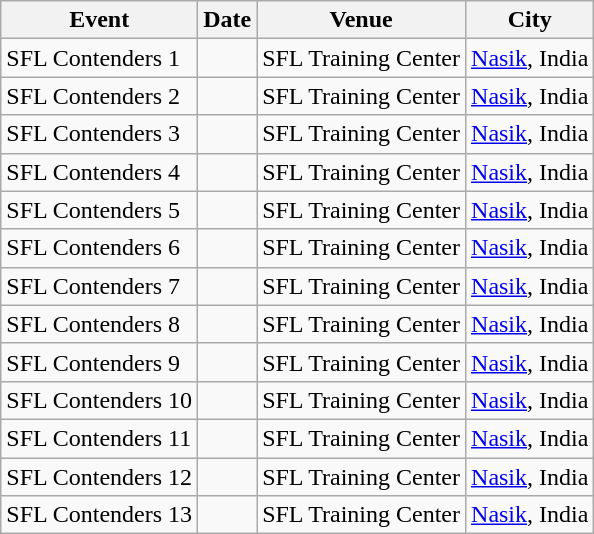<table class="wikitable">
<tr>
<th>Event</th>
<th>Date</th>
<th>Venue</th>
<th>City</th>
</tr>
<tr>
<td>SFL Contenders 1</td>
<td></td>
<td>SFL Training Center</td>
<td><a href='#'>Nasik</a>, India</td>
</tr>
<tr>
<td>SFL Contenders 2</td>
<td></td>
<td>SFL Training Center</td>
<td><a href='#'>Nasik</a>, India</td>
</tr>
<tr>
<td>SFL Contenders 3</td>
<td></td>
<td>SFL Training Center</td>
<td><a href='#'>Nasik</a>, India</td>
</tr>
<tr>
<td>SFL Contenders 4</td>
<td></td>
<td>SFL Training Center</td>
<td><a href='#'>Nasik</a>, India</td>
</tr>
<tr>
<td>SFL Contenders 5</td>
<td></td>
<td>SFL Training Center</td>
<td><a href='#'>Nasik</a>, India</td>
</tr>
<tr>
<td>SFL Contenders 6</td>
<td></td>
<td>SFL Training Center</td>
<td><a href='#'>Nasik</a>, India</td>
</tr>
<tr>
<td>SFL Contenders 7</td>
<td></td>
<td>SFL Training Center</td>
<td><a href='#'>Nasik</a>, India</td>
</tr>
<tr>
<td>SFL Contenders 8</td>
<td></td>
<td>SFL Training Center</td>
<td><a href='#'>Nasik</a>, India</td>
</tr>
<tr>
<td>SFL Contenders 9</td>
<td></td>
<td>SFL Training Center</td>
<td><a href='#'>Nasik</a>, India</td>
</tr>
<tr>
<td>SFL Contenders 10</td>
<td></td>
<td>SFL Training Center</td>
<td><a href='#'>Nasik</a>, India</td>
</tr>
<tr>
<td>SFL Contenders 11</td>
<td></td>
<td>SFL Training Center</td>
<td><a href='#'>Nasik</a>, India</td>
</tr>
<tr>
<td>SFL Contenders 12</td>
<td></td>
<td>SFL Training Center</td>
<td><a href='#'>Nasik</a>, India</td>
</tr>
<tr>
<td>SFL Contenders 13</td>
<td></td>
<td>SFL Training Center</td>
<td><a href='#'>Nasik</a>, India</td>
</tr>
</table>
